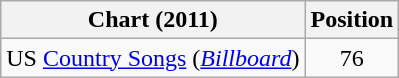<table class="wikitable sortable">
<tr>
<th scope="col">Chart (2011)</th>
<th scope="col">Position</th>
</tr>
<tr>
<td>US <a href='#'>Country Songs</a> (<em><a href='#'>Billboard</a></em>)</td>
<td align="center">76</td>
</tr>
</table>
